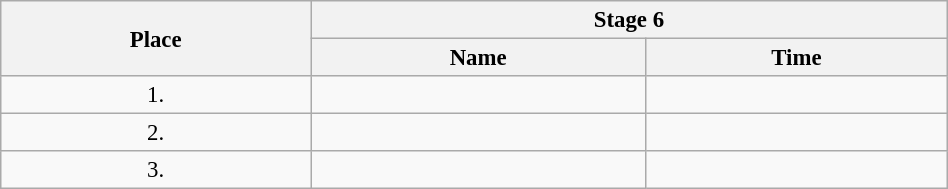<table class=wikitable style="font-size:95%" width="50%">
<tr>
<th rowspan="2">Place</th>
<th colspan="2">Stage 6</th>
</tr>
<tr>
<th>Name</th>
<th>Time</th>
</tr>
<tr>
<td align="center">1.</td>
<td></td>
<td></td>
</tr>
<tr>
<td align="center">2.</td>
<td></td>
<td></td>
</tr>
<tr>
<td align="center">3.</td>
<td></td>
<td></td>
</tr>
</table>
